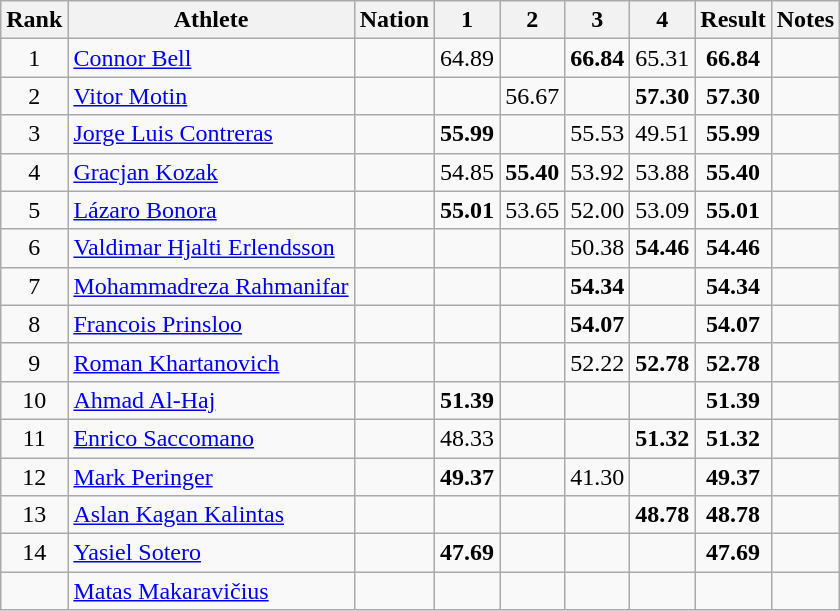<table class="wikitable sortable" style="text-align:center">
<tr>
<th>Rank</th>
<th>Athlete</th>
<th>Nation</th>
<th>1</th>
<th>2</th>
<th>3</th>
<th>4</th>
<th>Result</th>
<th>Notes</th>
</tr>
<tr>
<td>1</td>
<td align=left><a href='#'>Connor Bell</a></td>
<td align=left></td>
<td>64.89</td>
<td></td>
<td><strong>66.84</strong></td>
<td>65.31</td>
<td><strong>66.84</strong></td>
<td></td>
</tr>
<tr>
<td>2</td>
<td align=left><a href='#'>Vitor Motin</a></td>
<td align=left></td>
<td></td>
<td>56.67</td>
<td></td>
<td><strong>57.30</strong></td>
<td><strong>57.30</strong></td>
<td></td>
</tr>
<tr>
<td>3</td>
<td align=left><a href='#'>Jorge Luis Contreras</a></td>
<td align=left></td>
<td><strong>55.99</strong></td>
<td></td>
<td>55.53</td>
<td>49.51</td>
<td><strong>55.99</strong></td>
<td></td>
</tr>
<tr>
<td>4</td>
<td align=left><a href='#'>Gracjan Kozak</a></td>
<td align=left></td>
<td>54.85</td>
<td><strong>55.40</strong></td>
<td>53.92</td>
<td>53.88</td>
<td><strong>55.40</strong></td>
<td></td>
</tr>
<tr>
<td>5</td>
<td align=left><a href='#'>Lázaro Bonora</a></td>
<td align=left></td>
<td><strong>55.01</strong></td>
<td>53.65</td>
<td>52.00</td>
<td>53.09</td>
<td><strong>55.01</strong></td>
<td></td>
</tr>
<tr>
<td>6</td>
<td align=left><a href='#'>Valdimar Hjalti Erlendsson</a></td>
<td align=left></td>
<td></td>
<td></td>
<td>50.38</td>
<td><strong>54.46</strong></td>
<td><strong>54.46</strong></td>
<td></td>
</tr>
<tr>
<td>7</td>
<td align=left><a href='#'>Mohammadreza Rahmanifar</a></td>
<td align=left></td>
<td></td>
<td></td>
<td><strong>54.34</strong></td>
<td></td>
<td><strong>54.34</strong></td>
<td></td>
</tr>
<tr>
<td>8</td>
<td align=left><a href='#'>Francois Prinsloo</a></td>
<td align=left></td>
<td></td>
<td></td>
<td><strong>54.07</strong></td>
<td></td>
<td><strong>54.07</strong></td>
<td></td>
</tr>
<tr>
<td>9</td>
<td align=left><a href='#'>Roman Khartanovich</a></td>
<td align=left></td>
<td></td>
<td></td>
<td>52.22</td>
<td><strong>52.78</strong></td>
<td><strong>52.78</strong></td>
<td></td>
</tr>
<tr>
<td>10</td>
<td align=left><a href='#'>Ahmad Al-Haj</a></td>
<td align=left></td>
<td><strong>51.39</strong></td>
<td></td>
<td></td>
<td></td>
<td><strong>51.39</strong></td>
<td></td>
</tr>
<tr>
<td>11</td>
<td align=left><a href='#'>Enrico Saccomano</a></td>
<td align=left></td>
<td>48.33</td>
<td></td>
<td></td>
<td><strong>51.32</strong></td>
<td><strong>51.32</strong></td>
<td></td>
</tr>
<tr>
<td>12</td>
<td align=left><a href='#'>Mark Peringer</a></td>
<td align=left></td>
<td><strong>49.37</strong></td>
<td></td>
<td>41.30</td>
<td></td>
<td><strong>49.37</strong></td>
<td></td>
</tr>
<tr>
<td>13</td>
<td align=left><a href='#'>Aslan Kagan Kalintas</a></td>
<td align=left></td>
<td></td>
<td></td>
<td></td>
<td><strong>48.78</strong></td>
<td><strong>48.78</strong></td>
<td></td>
</tr>
<tr>
<td>14</td>
<td align=left><a href='#'>Yasiel Sotero</a></td>
<td align=left></td>
<td><strong>47.69</strong></td>
<td></td>
<td></td>
<td></td>
<td><strong>47.69</strong></td>
<td></td>
</tr>
<tr>
<td></td>
<td align=left><a href='#'>Matas Makaravičius</a></td>
<td align=left></td>
<td></td>
<td></td>
<td></td>
<td></td>
<td><strong></strong></td>
<td></td>
</tr>
</table>
